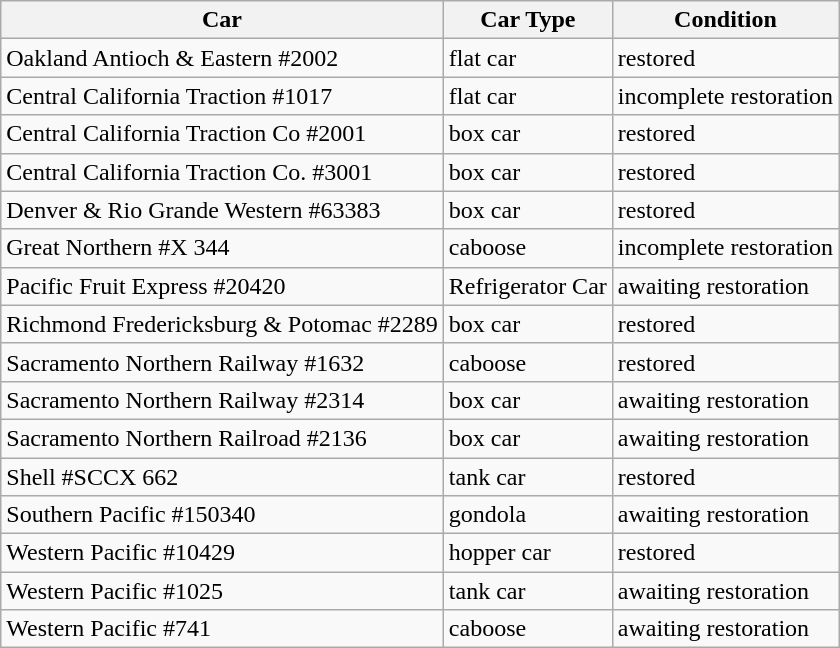<table class="wikitable">
<tr>
<th>Car</th>
<th>Car Type</th>
<th>Condition</th>
</tr>
<tr>
<td>Oakland Antioch & Eastern #2002</td>
<td>flat car</td>
<td>restored</td>
</tr>
<tr>
<td>Central California Traction #1017</td>
<td>flat car</td>
<td>incomplete restoration</td>
</tr>
<tr>
<td>Central California Traction Co #2001</td>
<td>box car</td>
<td>restored</td>
</tr>
<tr>
<td>Central California Traction Co. #3001</td>
<td>box car</td>
<td>restored</td>
</tr>
<tr>
<td>Denver & Rio Grande Western #63383</td>
<td>box car</td>
<td>restored</td>
</tr>
<tr>
<td>Great Northern #X 344</td>
<td>caboose</td>
<td>incomplete restoration</td>
</tr>
<tr>
<td>Pacific Fruit Express #20420</td>
<td>Refrigerator Car</td>
<td>awaiting restoration</td>
</tr>
<tr>
<td>Richmond Fredericksburg & Potomac #2289</td>
<td>box car</td>
<td>restored</td>
</tr>
<tr>
<td>Sacramento Northern Railway #1632</td>
<td>caboose</td>
<td>restored</td>
</tr>
<tr>
<td>Sacramento Northern Railway #2314</td>
<td>box car</td>
<td>awaiting restoration</td>
</tr>
<tr>
<td>Sacramento Northern Railroad #2136</td>
<td>box car</td>
<td>awaiting restoration</td>
</tr>
<tr>
<td>Shell #SCCX 662</td>
<td>tank car</td>
<td>restored</td>
</tr>
<tr>
<td>Southern Pacific #150340</td>
<td>gondola</td>
<td>awaiting restoration</td>
</tr>
<tr>
<td>Western Pacific #10429</td>
<td>hopper car</td>
<td>restored</td>
</tr>
<tr>
<td>Western Pacific #1025</td>
<td>tank car</td>
<td>awaiting restoration</td>
</tr>
<tr>
<td>Western Pacific #741</td>
<td>caboose</td>
<td>awaiting restoration</td>
</tr>
</table>
